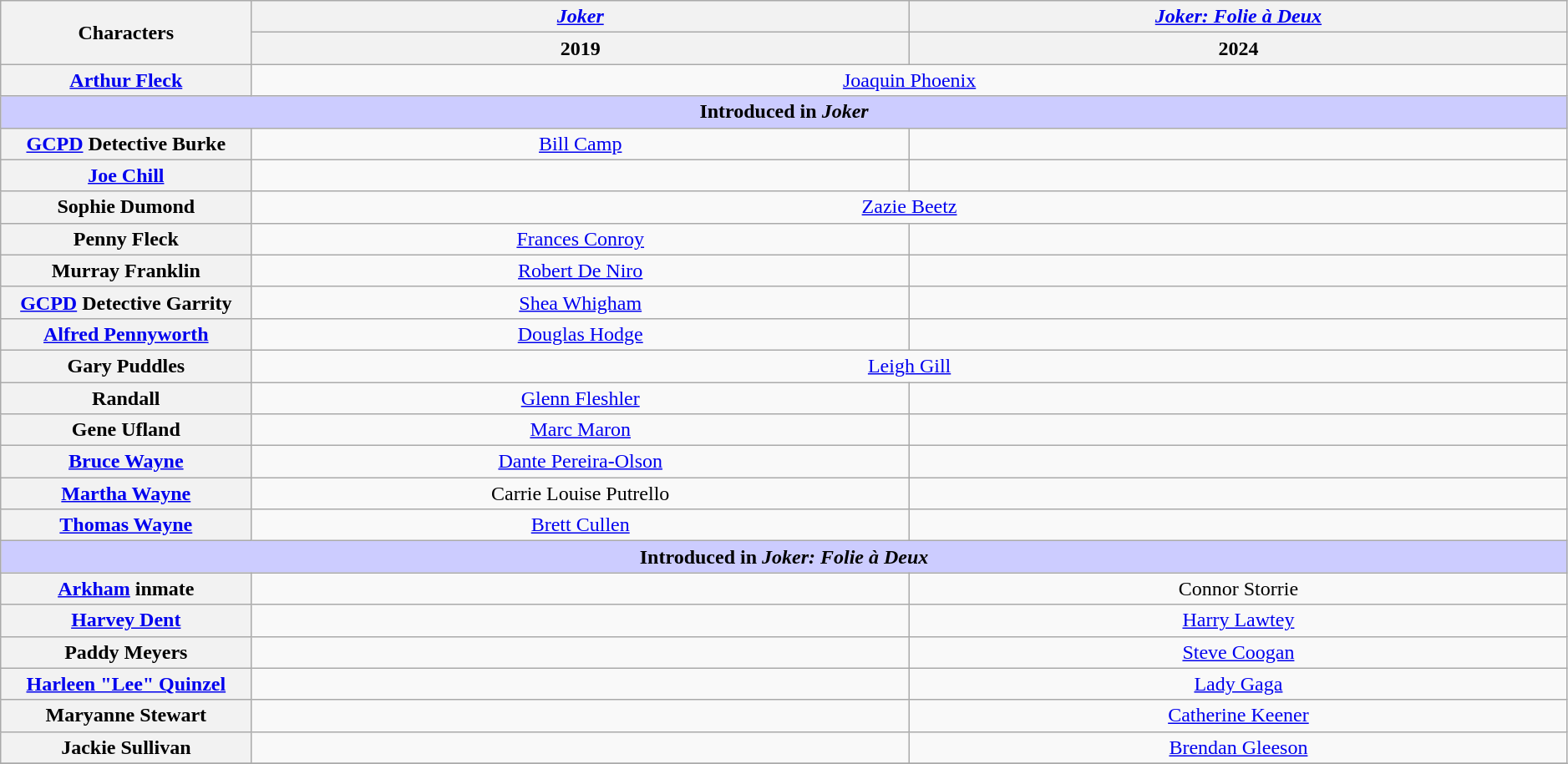<table class="wikitable" style="text-align:center; width:99%">
<tr>
<th rowspan="2">Characters</th>
<th style="text-align:center; width:42%;"><a href='#'><em>Joker</em></a></th>
<th style="text-align:center; width:42%;"><em><a href='#'>Joker: Folie à Deux</a></em></th>
</tr>
<tr>
<th>2019</th>
<th>2024</th>
</tr>
<tr>
<th><a href='#'>Arthur Fleck<br></a></th>
<td colspan="2"><a href='#'>Joaquin Phoenix</a></td>
</tr>
<tr>
<th colspan="3" style="background:#ccf;">Introduced in <em>Joker</em></th>
</tr>
<tr>
<th><a href='#'>GCPD</a> Detective Burke</th>
<td><a href='#'>Bill Camp</a></td>
<td></td>
</tr>
<tr>
<th><a href='#'>Joe Chill</a></th>
<td></td>
<td></td>
</tr>
<tr>
<th>Sophie Dumond</th>
<td colspan="2"><a href='#'>Zazie Beetz</a></td>
</tr>
<tr>
<th>Penny Fleck</th>
<td><a href='#'>Frances Conroy</a><br></td>
<td></td>
</tr>
<tr>
<th>Murray Franklin</th>
<td><a href='#'>Robert De Niro</a></td>
<td></td>
</tr>
<tr>
<th><a href='#'>GCPD</a> Detective Garrity</th>
<td><a href='#'>Shea Whigham</a></td>
<td></td>
</tr>
<tr>
<th><a href='#'>Alfred Pennyworth</a></th>
<td><a href='#'>Douglas Hodge</a></td>
<td></td>
</tr>
<tr>
<th>Gary Puddles</th>
<td colspan="2"><a href='#'>Leigh Gill</a></td>
</tr>
<tr>
<th>Randall</th>
<td><a href='#'>Glenn Fleshler</a></td>
<td></td>
</tr>
<tr>
<th>Gene Ufland</th>
<td><a href='#'>Marc Maron</a></td>
<td></td>
</tr>
<tr>
<th><a href='#'>Bruce Wayne</a></th>
<td><a href='#'>Dante Pereira-Olson</a></td>
<td></td>
</tr>
<tr>
<th><a href='#'>Martha Wayne</a></th>
<td>Carrie Louise Putrello</td>
<td></td>
</tr>
<tr>
<th><a href='#'>Thomas Wayne</a></th>
<td><a href='#'>Brett Cullen</a></td>
<td></td>
</tr>
<tr>
<th colspan="3" style="background:#ccf;">Introduced in <em>Joker: Folie à Deux</em></th>
</tr>
<tr>
<th><a href='#'>Arkham</a> inmate</th>
<td></td>
<td>Connor Storrie</td>
</tr>
<tr>
<th><a href='#'>Harvey Dent</a></th>
<td></td>
<td><a href='#'>Harry Lawtey</a></td>
</tr>
<tr>
<th>Paddy Meyers</th>
<td></td>
<td><a href='#'>Steve Coogan</a></td>
</tr>
<tr>
<th><a href='#'>Harleen "Lee" Quinzel<br></a></th>
<td></td>
<td><a href='#'>Lady Gaga</a></td>
</tr>
<tr>
<th>Maryanne Stewart</th>
<td></td>
<td><a href='#'>Catherine Keener</a></td>
</tr>
<tr>
<th>Jackie Sullivan</th>
<td></td>
<td><a href='#'>Brendan Gleeson</a></td>
</tr>
<tr>
</tr>
</table>
